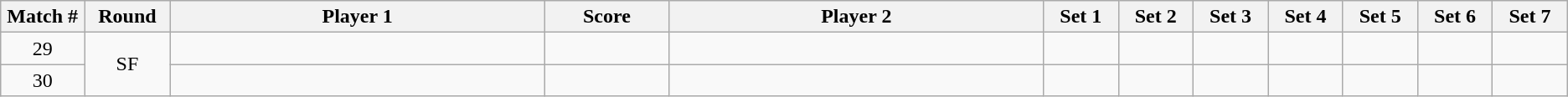<table class="wikitable">
<tr>
<th width="2%">Match #</th>
<th width="2%">Round</th>
<th width="15%">Player 1</th>
<th width="5%">Score</th>
<th width="15%">Player 2</th>
<th width="3%">Set 1</th>
<th width="3%">Set 2</th>
<th width="3%">Set 3</th>
<th width="3%">Set 4</th>
<th width="3%">Set 5</th>
<th width="3%">Set 6</th>
<th width="3%">Set 7</th>
</tr>
<tr style=text-align:center;>
<td>29</td>
<td rowspan=2>SF</td>
<td></td>
<td></td>
<td></td>
<td></td>
<td></td>
<td></td>
<td></td>
<td></td>
<td></td>
<td></td>
</tr>
<tr style=text-align:center;>
<td>30</td>
<td></td>
<td></td>
<td></td>
<td></td>
<td></td>
<td></td>
<td></td>
<td></td>
<td></td>
<td></td>
</tr>
</table>
